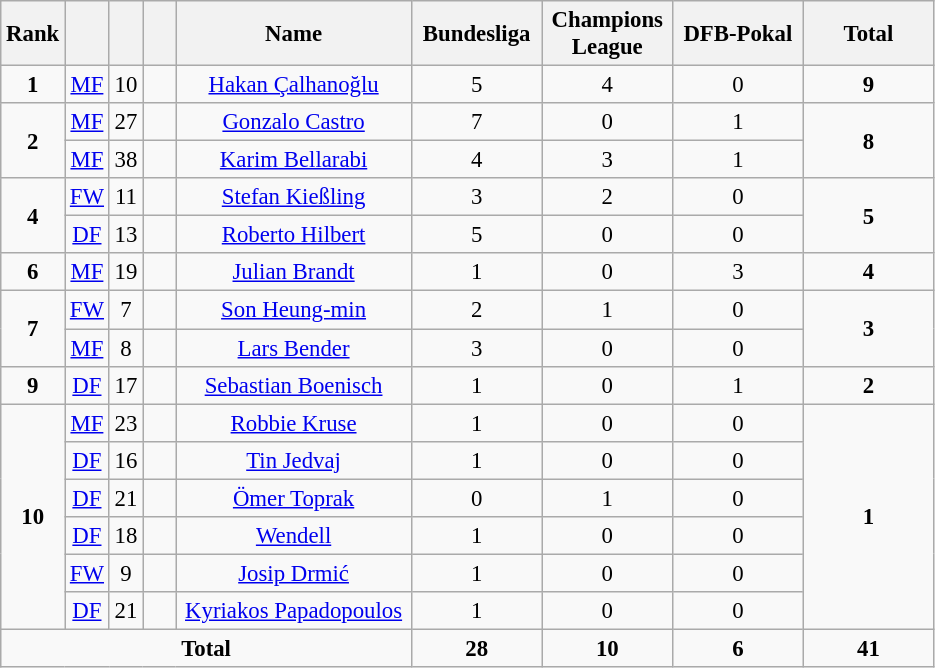<table class="wikitable sortable" style="font-size: 95%; text-align: center;">
<tr>
<th width=15>Rank</th>
<th width=15></th>
<th width=15></th>
<th width=15></th>
<th width=150>Name</th>
<th width=80>Bundesliga</th>
<th width=80>Champions League</th>
<th width=80>DFB-Pokal</th>
<th width=80>Total</th>
</tr>
<tr>
<td><strong>1</strong></td>
<td><a href='#'>MF</a></td>
<td>10</td>
<td></td>
<td><a href='#'>Hakan Çalhanoğlu</a></td>
<td>5</td>
<td>4</td>
<td>0</td>
<td><strong>9</strong></td>
</tr>
<tr>
<td rowspan=2><strong>2</strong></td>
<td><a href='#'>MF</a></td>
<td>27</td>
<td></td>
<td><a href='#'>Gonzalo Castro</a></td>
<td>7</td>
<td>0</td>
<td>1</td>
<td rowspan=2><strong>8</strong></td>
</tr>
<tr>
<td><a href='#'>MF</a></td>
<td>38</td>
<td></td>
<td><a href='#'>Karim Bellarabi</a></td>
<td>4</td>
<td>3</td>
<td>1</td>
</tr>
<tr>
<td rowspan=2><strong>4</strong></td>
<td><a href='#'>FW</a></td>
<td>11</td>
<td></td>
<td><a href='#'>Stefan Kießling</a></td>
<td>3</td>
<td>2</td>
<td>0</td>
<td rowspan=2><strong>5</strong></td>
</tr>
<tr>
<td><a href='#'>DF</a></td>
<td>13</td>
<td></td>
<td><a href='#'>Roberto Hilbert</a></td>
<td>5</td>
<td>0</td>
<td>0</td>
</tr>
<tr>
<td><strong>6</strong></td>
<td><a href='#'>MF</a></td>
<td>19</td>
<td></td>
<td><a href='#'>Julian Brandt</a></td>
<td>1</td>
<td>0</td>
<td>3</td>
<td><strong>4</strong></td>
</tr>
<tr>
<td rowspan=2><strong>7</strong></td>
<td><a href='#'>FW</a></td>
<td>7</td>
<td></td>
<td><a href='#'>Son Heung-min</a></td>
<td>2</td>
<td>1</td>
<td>0</td>
<td rowspan=2><strong>3</strong></td>
</tr>
<tr>
<td><a href='#'>MF</a></td>
<td>8</td>
<td></td>
<td><a href='#'>Lars Bender</a></td>
<td>3</td>
<td>0</td>
<td>0</td>
</tr>
<tr>
<td><strong>9</strong></td>
<td><a href='#'>DF</a></td>
<td>17</td>
<td></td>
<td><a href='#'>Sebastian Boenisch</a></td>
<td>1</td>
<td>0</td>
<td>1</td>
<td><strong>2</strong></td>
</tr>
<tr>
<td rowspan=6><strong>10</strong></td>
<td><a href='#'>MF</a></td>
<td>23</td>
<td></td>
<td><a href='#'>Robbie Kruse</a></td>
<td>1</td>
<td>0</td>
<td>0</td>
<td rowspan=6><strong>1</strong></td>
</tr>
<tr>
<td><a href='#'>DF</a></td>
<td>16</td>
<td></td>
<td><a href='#'>Tin Jedvaj</a></td>
<td>1</td>
<td>0</td>
<td>0</td>
</tr>
<tr>
<td><a href='#'>DF</a></td>
<td>21</td>
<td></td>
<td><a href='#'>Ömer Toprak</a></td>
<td>0</td>
<td>1</td>
<td>0</td>
</tr>
<tr>
<td><a href='#'>DF</a></td>
<td>18</td>
<td></td>
<td><a href='#'>Wendell</a></td>
<td>1</td>
<td>0</td>
<td>0</td>
</tr>
<tr>
<td><a href='#'>FW</a></td>
<td>9</td>
<td></td>
<td><a href='#'>Josip Drmić</a></td>
<td>1</td>
<td>0</td>
<td>0</td>
</tr>
<tr>
<td><a href='#'>DF</a></td>
<td>21</td>
<td></td>
<td><a href='#'>Kyriakos Papadopoulos</a></td>
<td>1</td>
<td>0</td>
<td>0</td>
</tr>
<tr>
<td colspan=5><strong>Total</strong></td>
<td><strong>28</strong></td>
<td><strong>10</strong></td>
<td><strong>6</strong></td>
<td><strong>41</strong></td>
</tr>
</table>
